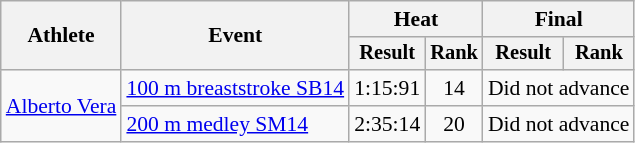<table class="wikitable" style="font-size:90%">
<tr>
<th rowspan="2">Athlete</th>
<th rowspan="2">Event</th>
<th colspan=2>Heat</th>
<th colspan=2>Final</th>
</tr>
<tr style="font-size:95%">
<th>Result</th>
<th>Rank</th>
<th>Result</th>
<th>Rank</th>
</tr>
<tr align=center>
<td align=left rowspan=2><a href='#'>Alberto Vera</a></td>
<td align=left><a href='#'>100 m breaststroke SB14</a></td>
<td>1:15:91</td>
<td>14</td>
<td colspan=2>Did not advance</td>
</tr>
<tr align=center>
<td align=left><a href='#'>200 m medley SM14</a></td>
<td>2:35:14</td>
<td>20</td>
<td colspan=2>Did not advance</td>
</tr>
</table>
